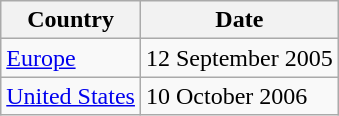<table class="wikitable">
<tr>
<th>Country</th>
<th>Date</th>
</tr>
<tr>
<td><a href='#'>Europe</a></td>
<td>12 September 2005</td>
</tr>
<tr>
<td><a href='#'>United States</a></td>
<td>10 October 2006</td>
</tr>
</table>
